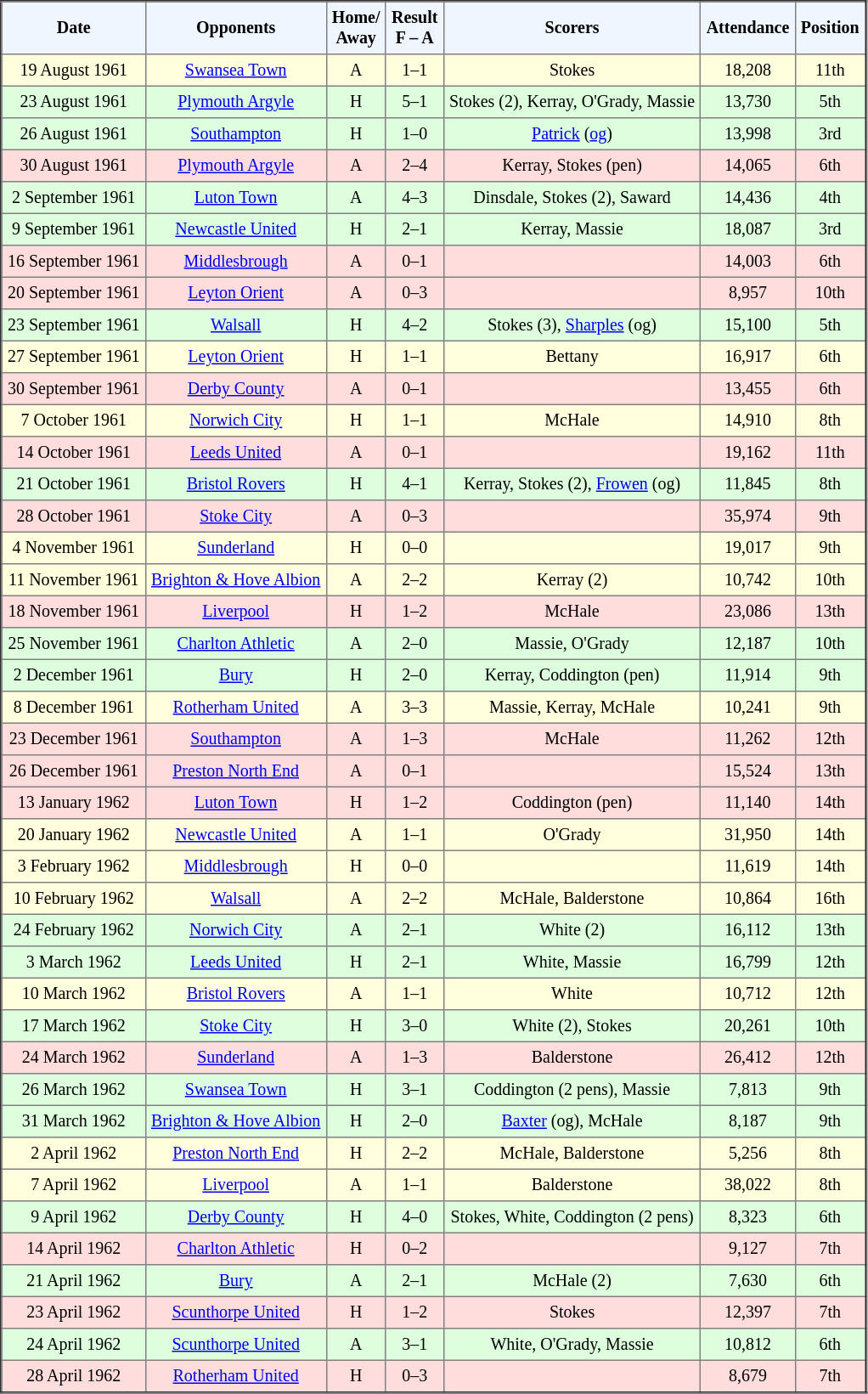<table border="2" cellpadding="4" style="border-collapse:collapse; text-align:center; font-size:smaller;">
<tr style="background:#f0f6ff;">
<th><strong>Date</strong></th>
<th><strong>Opponents</strong></th>
<th><strong>Home/<br>Away</strong></th>
<th><strong>Result<br>F – A</strong></th>
<th><strong>Scorers</strong></th>
<th><strong>Attendance</strong></th>
<th><strong>Position</strong></th>
</tr>
<tr style="background:#ffd;">
<td>19 August 1961</td>
<td><a href='#'>Swansea Town</a></td>
<td>A</td>
<td>1–1</td>
<td>Stokes</td>
<td>18,208</td>
<td>11th</td>
</tr>
<tr style="background:#dfd;">
<td>23 August 1961</td>
<td><a href='#'>Plymouth Argyle</a></td>
<td>H</td>
<td>5–1</td>
<td>Stokes (2), Kerray, O'Grady, Massie</td>
<td>13,730</td>
<td>5th</td>
</tr>
<tr style="background:#dfd;">
<td>26 August 1961</td>
<td><a href='#'>Southampton</a></td>
<td>H</td>
<td>1–0</td>
<td><a href='#'>Patrick</a> (<a href='#'>og</a>)</td>
<td>13,998</td>
<td>3rd</td>
</tr>
<tr style="background:#fdd;">
<td>30 August 1961</td>
<td><a href='#'>Plymouth Argyle</a></td>
<td>A</td>
<td>2–4</td>
<td>Kerray, Stokes (pen)</td>
<td>14,065</td>
<td>6th</td>
</tr>
<tr style="background:#dfd;">
<td>2 September 1961</td>
<td><a href='#'>Luton Town</a></td>
<td>A</td>
<td>4–3</td>
<td>Dinsdale, Stokes (2), Saward</td>
<td>14,436</td>
<td>4th</td>
</tr>
<tr style="background:#dfd;">
<td>9 September 1961</td>
<td><a href='#'>Newcastle United</a></td>
<td>H</td>
<td>2–1</td>
<td>Kerray, Massie</td>
<td>18,087</td>
<td>3rd</td>
</tr>
<tr style="background:#fdd;">
<td>16 September 1961</td>
<td><a href='#'>Middlesbrough</a></td>
<td>A</td>
<td>0–1</td>
<td></td>
<td>14,003</td>
<td>6th</td>
</tr>
<tr style="background:#fdd;">
<td>20 September 1961</td>
<td><a href='#'>Leyton Orient</a></td>
<td>A</td>
<td>0–3</td>
<td></td>
<td>8,957</td>
<td>10th</td>
</tr>
<tr style="background:#dfd;">
<td>23 September 1961</td>
<td><a href='#'>Walsall</a></td>
<td>H</td>
<td>4–2</td>
<td>Stokes (3), <a href='#'>Sharples</a> (og)</td>
<td>15,100</td>
<td>5th</td>
</tr>
<tr style="background:#ffd;">
<td>27 September 1961</td>
<td><a href='#'>Leyton Orient</a></td>
<td>H</td>
<td>1–1</td>
<td>Bettany</td>
<td>16,917</td>
<td>6th</td>
</tr>
<tr style="background:#fdd;">
<td>30 September 1961</td>
<td><a href='#'>Derby County</a></td>
<td>A</td>
<td>0–1</td>
<td></td>
<td>13,455</td>
<td>6th</td>
</tr>
<tr style="background:#ffd;">
<td>7 October 1961</td>
<td><a href='#'>Norwich City</a></td>
<td>H</td>
<td>1–1</td>
<td>McHale</td>
<td>14,910</td>
<td>8th</td>
</tr>
<tr style="background:#fdd;">
<td>14 October 1961</td>
<td><a href='#'>Leeds United</a></td>
<td>A</td>
<td>0–1</td>
<td></td>
<td>19,162</td>
<td>11th</td>
</tr>
<tr style="background:#dfd;">
<td>21 October 1961</td>
<td><a href='#'>Bristol Rovers</a></td>
<td>H</td>
<td>4–1</td>
<td>Kerray, Stokes (2), <a href='#'>Frowen</a> (og)</td>
<td>11,845</td>
<td>8th</td>
</tr>
<tr style="background:#fdd;">
<td>28 October 1961</td>
<td><a href='#'>Stoke City</a></td>
<td>A</td>
<td>0–3</td>
<td></td>
<td>35,974</td>
<td>9th</td>
</tr>
<tr style="background:#ffd;">
<td>4 November 1961</td>
<td><a href='#'>Sunderland</a></td>
<td>H</td>
<td>0–0</td>
<td></td>
<td>19,017</td>
<td>9th</td>
</tr>
<tr style="background:#ffd;">
<td>11 November 1961</td>
<td><a href='#'>Brighton & Hove Albion</a></td>
<td>A</td>
<td>2–2</td>
<td>Kerray (2)</td>
<td>10,742</td>
<td>10th</td>
</tr>
<tr style="background:#fdd;">
<td>18 November 1961</td>
<td><a href='#'>Liverpool</a></td>
<td>H</td>
<td>1–2</td>
<td>McHale</td>
<td>23,086</td>
<td>13th</td>
</tr>
<tr style="background:#dfd;">
<td>25 November 1961</td>
<td><a href='#'>Charlton Athletic</a></td>
<td>A</td>
<td>2–0</td>
<td>Massie, O'Grady</td>
<td>12,187</td>
<td>10th</td>
</tr>
<tr style="background:#dfd;">
<td>2 December 1961</td>
<td><a href='#'>Bury</a></td>
<td>H</td>
<td>2–0</td>
<td>Kerray, Coddington (pen)</td>
<td>11,914</td>
<td>9th</td>
</tr>
<tr style="background:#ffd;">
<td>8 December 1961</td>
<td><a href='#'>Rotherham United</a></td>
<td>A</td>
<td>3–3</td>
<td>Massie, Kerray, McHale</td>
<td>10,241</td>
<td>9th</td>
</tr>
<tr style="background:#fdd;">
<td>23 December 1961</td>
<td><a href='#'>Southampton</a></td>
<td>A</td>
<td>1–3</td>
<td>McHale</td>
<td>11,262</td>
<td>12th</td>
</tr>
<tr style="background:#fdd;">
<td>26 December 1961</td>
<td><a href='#'>Preston North End</a></td>
<td>A</td>
<td>0–1</td>
<td></td>
<td>15,524</td>
<td>13th</td>
</tr>
<tr style="background:#fdd;">
<td>13 January 1962</td>
<td><a href='#'>Luton Town</a></td>
<td>H</td>
<td>1–2</td>
<td>Coddington (pen)</td>
<td>11,140</td>
<td>14th</td>
</tr>
<tr style="background:#ffd;">
<td>20 January 1962</td>
<td><a href='#'>Newcastle United</a></td>
<td>A</td>
<td>1–1</td>
<td>O'Grady</td>
<td>31,950</td>
<td>14th</td>
</tr>
<tr style="background:#ffd;">
<td>3 February 1962</td>
<td><a href='#'>Middlesbrough</a></td>
<td>H</td>
<td>0–0</td>
<td></td>
<td>11,619</td>
<td>14th</td>
</tr>
<tr style="background:#ffd;">
<td>10 February 1962</td>
<td><a href='#'>Walsall</a></td>
<td>A</td>
<td>2–2</td>
<td>McHale, Balderstone</td>
<td>10,864</td>
<td>16th</td>
</tr>
<tr style="background:#dfd;">
<td>24 February 1962</td>
<td><a href='#'>Norwich City</a></td>
<td>A</td>
<td>2–1</td>
<td>White (2)</td>
<td>16,112</td>
<td>13th</td>
</tr>
<tr style="background:#dfd;">
<td>3 March 1962</td>
<td><a href='#'>Leeds United</a></td>
<td>H</td>
<td>2–1</td>
<td>White, Massie</td>
<td>16,799</td>
<td>12th</td>
</tr>
<tr style="background:#ffd;">
<td>10 March 1962</td>
<td><a href='#'>Bristol Rovers</a></td>
<td>A</td>
<td>1–1</td>
<td>White</td>
<td>10,712</td>
<td>12th</td>
</tr>
<tr style="background:#dfd;">
<td>17 March 1962</td>
<td><a href='#'>Stoke City</a></td>
<td>H</td>
<td>3–0</td>
<td>White (2), Stokes</td>
<td>20,261</td>
<td>10th</td>
</tr>
<tr style="background:#fdd;">
<td>24 March 1962</td>
<td><a href='#'>Sunderland</a></td>
<td>A</td>
<td>1–3</td>
<td>Balderstone</td>
<td>26,412</td>
<td>12th</td>
</tr>
<tr style="background:#dfd;">
<td>26 March 1962</td>
<td><a href='#'>Swansea Town</a></td>
<td>H</td>
<td>3–1</td>
<td>Coddington (2 pens), Massie</td>
<td>7,813</td>
<td>9th</td>
</tr>
<tr style="background:#dfd;">
<td>31 March 1962</td>
<td><a href='#'>Brighton & Hove Albion</a></td>
<td>H</td>
<td>2–0</td>
<td><a href='#'>Baxter</a> (og), McHale</td>
<td>8,187</td>
<td>9th</td>
</tr>
<tr style="background:#ffd;">
<td>2 April 1962</td>
<td><a href='#'>Preston North End</a></td>
<td>H</td>
<td>2–2</td>
<td>McHale, Balderstone</td>
<td>5,256</td>
<td>8th</td>
</tr>
<tr style="background:#ffd;">
<td>7 April 1962</td>
<td><a href='#'>Liverpool</a></td>
<td>A</td>
<td>1–1</td>
<td>Balderstone</td>
<td>38,022</td>
<td>8th</td>
</tr>
<tr style="background:#dfd;">
<td>9 April 1962</td>
<td><a href='#'>Derby County</a></td>
<td>H</td>
<td>4–0</td>
<td>Stokes, White, Coddington (2 pens)</td>
<td>8,323</td>
<td>6th</td>
</tr>
<tr style="background:#fdd;">
<td>14 April 1962</td>
<td><a href='#'>Charlton Athletic</a></td>
<td>H</td>
<td>0–2</td>
<td></td>
<td>9,127</td>
<td>7th</td>
</tr>
<tr style="background:#dfd;">
<td>21 April 1962</td>
<td><a href='#'>Bury</a></td>
<td>A</td>
<td>2–1</td>
<td>McHale (2)</td>
<td>7,630</td>
<td>6th</td>
</tr>
<tr style="background:#fdd;">
<td>23 April 1962</td>
<td><a href='#'>Scunthorpe United</a></td>
<td>H</td>
<td>1–2</td>
<td>Stokes</td>
<td>12,397</td>
<td>7th</td>
</tr>
<tr style="background:#dfd;">
<td>24 April 1962</td>
<td><a href='#'>Scunthorpe United</a></td>
<td>A</td>
<td>3–1</td>
<td>White, O'Grady, Massie</td>
<td>10,812</td>
<td>6th</td>
</tr>
<tr style="background:#fdd;">
<td>28 April 1962</td>
<td><a href='#'>Rotherham United</a></td>
<td>H</td>
<td>0–3</td>
<td></td>
<td>8,679</td>
<td>7th</td>
</tr>
</table>
